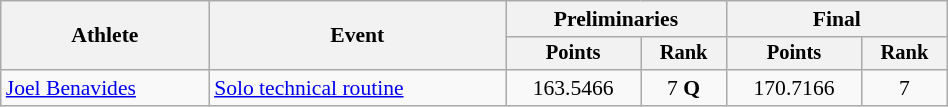<table class="wikitable" style="text-align:center; font-size:90%; width:50%;">
<tr>
<th rowspan="2">Athlete</th>
<th rowspan="2">Event</th>
<th colspan="2">Preliminaries</th>
<th colspan="2">Final</th>
</tr>
<tr style="font-size:95%">
<th>Points</th>
<th>Rank</th>
<th>Points</th>
<th>Rank</th>
</tr>
<tr>
<td align=left><a href='#'>Joel Benavides</a></td>
<td align=left><a href='#'>Solo technical routine</a></td>
<td>163.5466</td>
<td>7 <strong>Q</strong></td>
<td>170.7166</td>
<td>7</td>
</tr>
</table>
